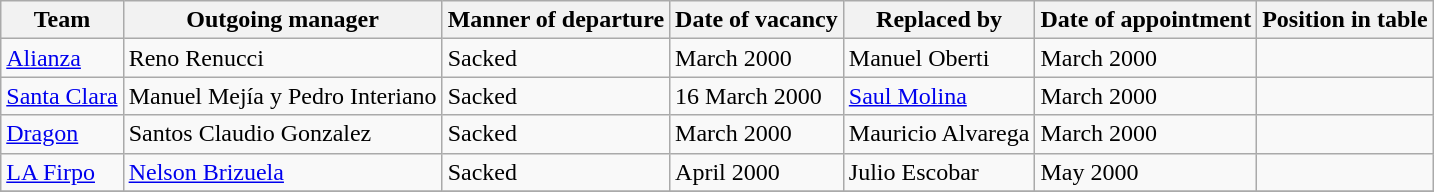<table class="wikitable">
<tr>
<th>Team</th>
<th>Outgoing manager</th>
<th>Manner of departure</th>
<th>Date of vacancy</th>
<th>Replaced by</th>
<th>Date of appointment</th>
<th>Position in table</th>
</tr>
<tr>
<td><a href='#'>Alianza</a></td>
<td> Reno Renucci</td>
<td>Sacked</td>
<td>March 2000</td>
<td> Manuel Oberti</td>
<td>March 2000</td>
<td></td>
</tr>
<tr>
<td><a href='#'>Santa Clara</a></td>
<td> Manuel Mejía y Pedro Interiano</td>
<td>Sacked</td>
<td>16 March 2000</td>
<td> <a href='#'>Saul Molina</a></td>
<td>March 2000</td>
<td></td>
</tr>
<tr>
<td><a href='#'>Dragon</a></td>
<td> Santos Claudio Gonzalez</td>
<td>Sacked</td>
<td>March 2000</td>
<td> Mauricio Alvarega</td>
<td>March 2000</td>
<td></td>
</tr>
<tr>
<td><a href='#'>LA Firpo</a></td>
<td> <a href='#'>Nelson Brizuela</a></td>
<td>Sacked</td>
<td>April 2000</td>
<td> Julio Escobar</td>
<td>May 2000</td>
<td></td>
</tr>
<tr>
</tr>
</table>
